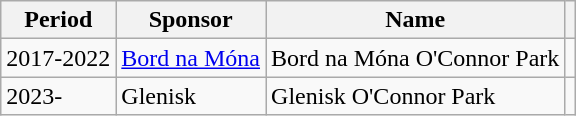<table class="wikitable" style="text-align:left;margin-left:1em">
<tr>
<th>Period</th>
<th>Sponsor</th>
<th>Name</th>
<th></th>
</tr>
<tr>
<td>2017-2022</td>
<td><a href='#'>Bord na Móna</a></td>
<td>Bord na Móna O'Connor Park</td>
<td></td>
</tr>
<tr>
<td>2023-</td>
<td>Glenisk</td>
<td>Glenisk O'Connor Park</td>
<td></td>
</tr>
</table>
